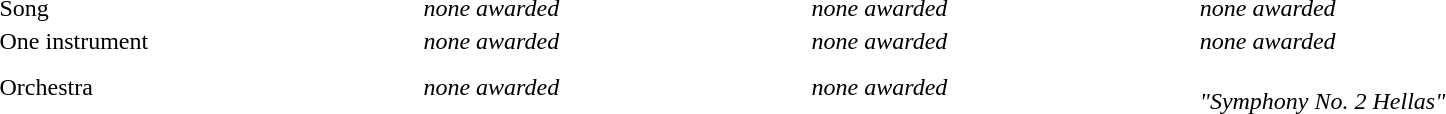<table style="width:100%" >
<tr>
<td>Song</td>
<td><em>none awarded</em></td>
<td><em>none awarded</em></td>
<td><em>none awarded</em></td>
</tr>
<tr>
<td>One instrument</td>
<td><em>none awarded</em></td>
<td><em>none awarded</em></td>
<td><em>none awarded</em></td>
</tr>
<tr>
<td>Orchestra</td>
<td><em>none awarded</em></td>
<td><em>none awarded</em></td>
<td><br><em>"Symphony No. 2 Hellas"</em></td>
</tr>
</table>
